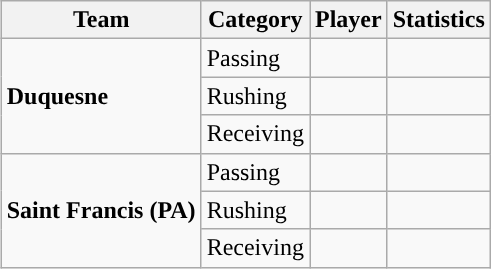<table class="wikitable" style="float: right;">
<tr>
<th>Team</th>
<th>Category</th>
<th>Player</th>
<th>Statistics</th>
</tr>
<tr>
<td rowspan=3><strong>Duquesne</strong></td>
<td>Passing</td>
<td></td>
<td></td>
</tr>
<tr>
<td>Rushing</td>
<td></td>
<td></td>
</tr>
<tr>
<td>Receiving</td>
<td></td>
<td></td>
</tr>
<tr>
<td rowspan=3><strong>Saint Francis (PA)</strong></td>
<td>Passing</td>
<td></td>
<td></td>
</tr>
<tr>
<td>Rushing</td>
<td></td>
<td></td>
</tr>
<tr>
<td>Receiving</td>
<td></td>
<td></td>
</tr>
</table>
